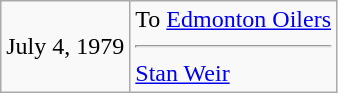<table class="wikitable">
<tr>
<td>July 4, 1979</td>
<td valign="top">To <a href='#'>Edmonton Oilers</a><hr><a href='#'>Stan Weir</a></td>
</tr>
</table>
